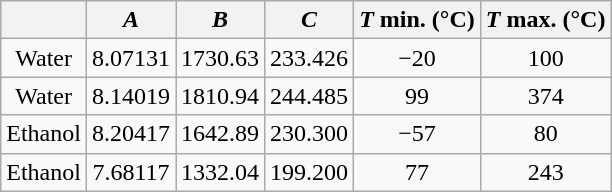<table class="wikitable" style="text-align:center;">
<tr>
<th></th>
<th><em>A</em></th>
<th><em>B</em></th>
<th><em>C</em></th>
<th><em>T</em> min. (°C)</th>
<th><em>T</em> max. (°C)</th>
</tr>
<tr>
<td>Water</td>
<td>8.07131</td>
<td>1730.63</td>
<td>233.426</td>
<td>−20</td>
<td>100</td>
</tr>
<tr>
<td>Water</td>
<td>8.14019</td>
<td>1810.94</td>
<td>244.485</td>
<td>99</td>
<td>374</td>
</tr>
<tr>
<td>Ethanol</td>
<td>8.20417</td>
<td>1642.89</td>
<td>230.300</td>
<td>−57</td>
<td>80</td>
</tr>
<tr>
<td>Ethanol</td>
<td>7.68117</td>
<td>1332.04</td>
<td>199.200</td>
<td>77</td>
<td>243</td>
</tr>
</table>
